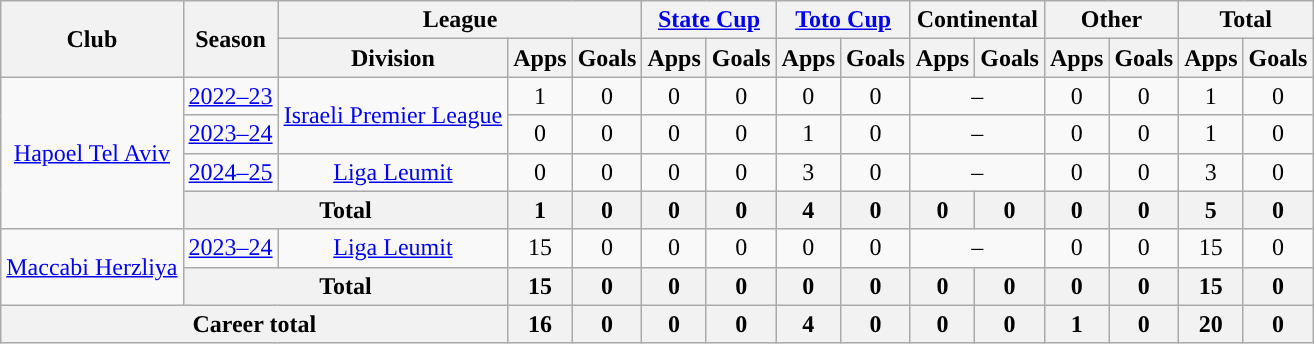<table class="wikitable" style="text-align: center">
<tr>
<th rowspan="2">Club</th>
<th rowspan="2">Season</th>
<th colspan="3">League</th>
<th colspan="2"><a href='#'>State Cup</a></th>
<th colspan="2"><a href='#'>Toto Cup</a></th>
<th colspan="2">Continental</th>
<th colspan="2">Other</th>
<th colspan="2">Total</th>
</tr>
<tr>
<th>Division</th>
<th>Apps</th>
<th>Goals</th>
<th>Apps</th>
<th>Goals</th>
<th>Apps</th>
<th>Goals</th>
<th>Apps</th>
<th>Goals</th>
<th>Apps</th>
<th>Goals</th>
<th>Apps</th>
<th>Goals</th>
</tr>
<tr>
<td rowspan="4"><a href='#'>Hapoel Tel Aviv</a></td>
<td><a href='#'>2022–23</a></td>
<td rowspan="2"><a href='#'>Israeli Premier League</a></td>
<td>1</td>
<td>0</td>
<td>0</td>
<td>0</td>
<td>0</td>
<td>0</td>
<td colspan="2">–</td>
<td>0</td>
<td>0</td>
<td>1</td>
<td>0</td>
</tr>
<tr>
<td><a href='#'>2023–24</a></td>
<td>0</td>
<td>0</td>
<td>0</td>
<td>0</td>
<td>1</td>
<td>0</td>
<td colspan="2">–</td>
<td>0</td>
<td>0</td>
<td>1</td>
<td>0</td>
</tr>
<tr>
<td><a href='#'>2024–25</a></td>
<td rowspan="1"><a href='#'>Liga Leumit</a></td>
<td>0</td>
<td>0</td>
<td>0</td>
<td>0</td>
<td>3</td>
<td>0</td>
<td colspan="2">–</td>
<td>0</td>
<td>0</td>
<td>3</td>
<td>0</td>
</tr>
<tr>
<th colspan="2"><strong>Total</strong></th>
<th>1</th>
<th>0</th>
<th>0</th>
<th>0</th>
<th>4</th>
<th>0</th>
<th>0</th>
<th>0</th>
<th>0</th>
<th>0</th>
<th>5</th>
<th>0</th>
</tr>
<tr>
<td rowspan="2"><a href='#'>Maccabi Herzliya</a></td>
<td><a href='#'>2023–24</a></td>
<td rowspan="1"><a href='#'>Liga Leumit</a></td>
<td>15</td>
<td>0</td>
<td>0</td>
<td>0</td>
<td>0</td>
<td>0</td>
<td colspan="2">–</td>
<td>0</td>
<td>0</td>
<td>15</td>
<td>0</td>
</tr>
<tr>
<th colspan="2"><strong>Total</strong></th>
<th>15</th>
<th>0</th>
<th>0</th>
<th>0</th>
<th>0</th>
<th>0</th>
<th>0</th>
<th>0</th>
<th>0</th>
<th>0</th>
<th>15</th>
<th>0</th>
</tr>
<tr>
<th colspan="3"><strong>Career total</strong></th>
<th>16</th>
<th>0</th>
<th>0</th>
<th>0</th>
<th>4</th>
<th>0</th>
<th>0</th>
<th>0</th>
<th>1</th>
<th>0</th>
<th>20</th>
<th>0</th>
</tr>
</table>
